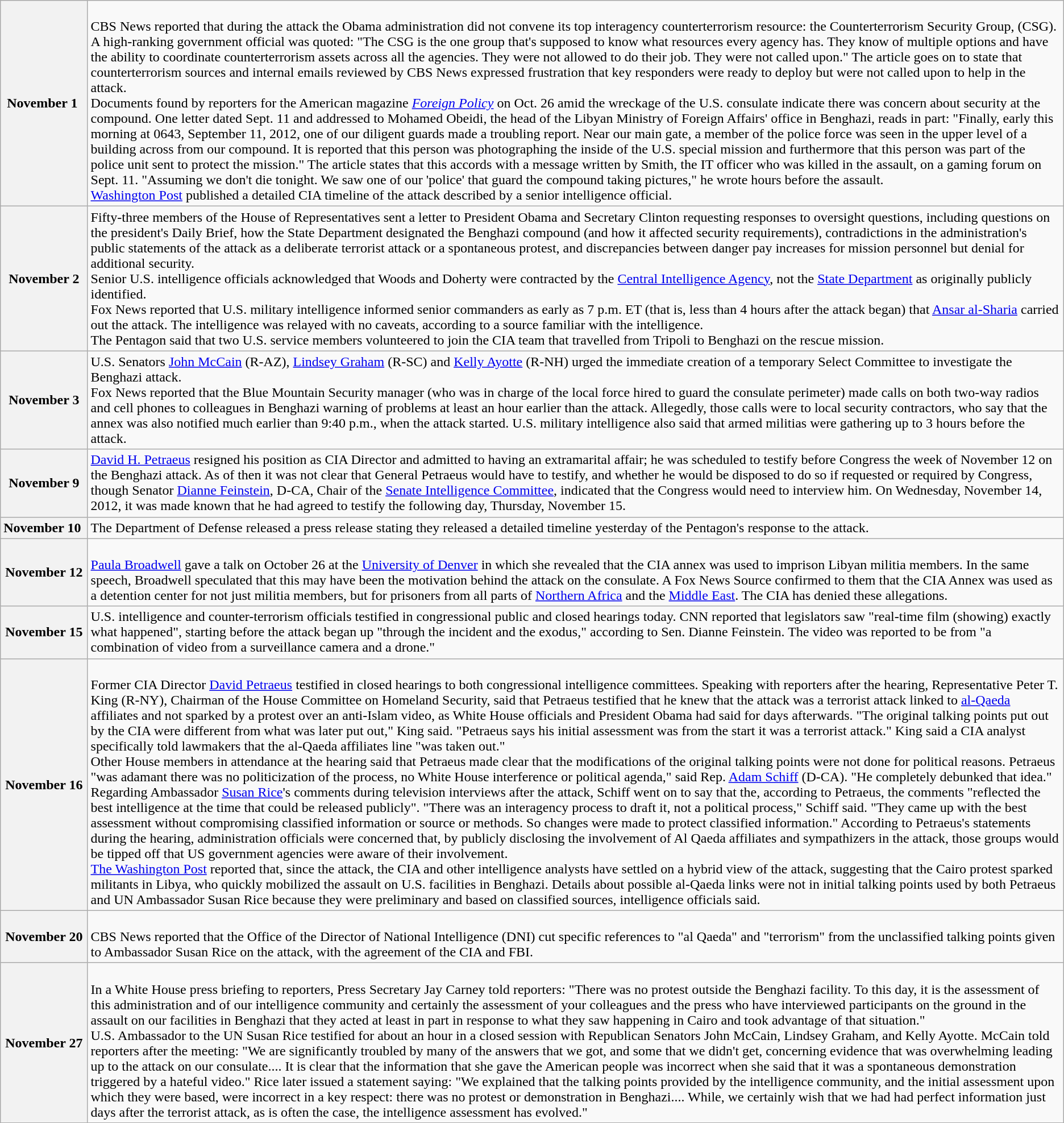<table class="wikitable">
<tr>
<th>November 1 </th>
<td><br>CBS News reported that during the attack the Obama administration did not convene its top interagency counterterrorism resource: the Counterterrorism Security Group, (CSG). A high-ranking government official was quoted: "The CSG is the one group that's supposed to know what resources every agency has. They know of multiple options and have the ability to coordinate counterterrorism assets across all the agencies. They were not allowed to do their job. They were not called upon." The article goes on to state that counterterrorism sources and internal emails reviewed by CBS News expressed frustration that key responders were ready to deploy but were not called upon to help in the attack.<br>Documents found by reporters for the American magazine <em><a href='#'>Foreign Policy</a></em> on Oct. 26 amid the wreckage of the U.S. consulate indicate there was concern about security at the compound. One letter dated Sept. 11 and addressed to Mohamed Obeidi, the head of the Libyan Ministry of Foreign Affairs' office in Benghazi, reads in part: "Finally, early this morning at 0643, September 11, 2012, one of our diligent guards made a troubling report. Near our main gate, a member of the police force was seen in the upper level of a building across from our compound. It is reported that this person was photographing the inside of the U.S. special mission and furthermore that this person was part of the police unit sent to protect the mission." The article states that this accords with a message written by Smith, the IT officer who was killed in the assault, on a gaming forum on Sept. 11. "Assuming we don't die tonight. We saw one of our 'police' that guard the compound taking pictures," he wrote hours before the assault.<br><a href='#'>Washington Post</a> published a detailed CIA timeline of the attack described by a senior intelligence official.</td>
</tr>
<tr>
<th>November 2</th>
<td>Fifty-three members of the House of Representatives sent a letter to President Obama and Secretary Clinton requesting responses to oversight questions, including questions on the president's Daily Brief, how the State Department designated the Benghazi compound (and how it affected security requirements), contradictions in the administration's public statements of the attack as a deliberate terrorist attack or a spontaneous protest, and discrepancies between danger pay increases for mission personnel but denial for additional security.<br>Senior U.S. intelligence officials acknowledged that Woods and Doherty were contracted by the <a href='#'>Central Intelligence Agency</a>, not the <a href='#'>State Department</a> as originally publicly identified.<br>Fox News reported that U.S. military intelligence informed senior commanders as early as 7 p.m. ET (that is, less than 4 hours after the attack began) that <a href='#'>Ansar al-Sharia</a> carried out the attack. The intelligence was relayed with no caveats, according to a source familiar with the intelligence.<br>The Pentagon said that two U.S. service members volunteered to join the CIA team that travelled from Tripoli to Benghazi on the rescue mission.</td>
</tr>
<tr>
<th>November 3</th>
<td>U.S. Senators <a href='#'>John McCain</a> (R-AZ), <a href='#'>Lindsey Graham</a> (R-SC) and <a href='#'>Kelly Ayotte</a> (R-NH) urged the immediate creation of a temporary Select Committee to investigate the Benghazi attack.<br>Fox News reported that the Blue Mountain Security manager (who was in charge of the local force hired to guard the consulate perimeter) made calls on both two-way radios and cell phones to colleagues in Benghazi warning of problems at least an hour earlier than the attack. Allegedly, those calls were to local security contractors, who say that the annex was also notified much earlier than 9:40 p.m., when the attack started. U.S. military intelligence also said that armed militias were gathering up to 3 hours before the attack.</td>
</tr>
<tr>
<th>November 9</th>
<td><a href='#'>David H. Petraeus</a> resigned his position as CIA Director and admitted to having an extramarital affair; he was scheduled to testify before Congress the week of November 12 on the Benghazi attack. As of then it was not clear that General Petraeus would have to testify, and whether he would be disposed to do so if requested or required by Congress, though Senator <a href='#'>Dianne Feinstein</a>, D-CA, Chair of the <a href='#'>Senate Intelligence Committee</a>, indicated that the Congress would need to interview him. On Wednesday, November 14, 2012, it was made known that he had agreed to testify the following day, Thursday, November 15.</td>
</tr>
<tr>
<th>November 10 </th>
<td>The Department of Defense released a press release stating they released a detailed timeline yesterday of the Pentagon's response to the attack.</td>
</tr>
<tr>
<th>November 12</th>
<td><br><a href='#'>Paula Broadwell</a> gave a talk on October 26 at the <a href='#'>University of Denver</a> in which she revealed that the CIA annex was used to imprison Libyan militia members. In the same speech, Broadwell speculated that this may have been the motivation behind the attack on the consulate.  A Fox News Source confirmed to them that the CIA Annex was used as a detention center for not just militia members, but for prisoners from all parts of <a href='#'>Northern Africa</a> and the <a href='#'>Middle East</a>. The CIA has denied these allegations.</td>
</tr>
<tr>
<th>November 15</th>
<td>U.S. intelligence and counter-terrorism officials testified in congressional public and closed hearings today. CNN reported that legislators saw "real-time film (showing) exactly what happened", starting before the attack began up "through the incident and the exodus," according to Sen. Dianne Feinstein. The video was reported to be from "a combination of video from a surveillance camera and a drone."</td>
</tr>
<tr>
<th>November 16</th>
<td><br>Former CIA Director <a href='#'>David Petraeus</a> testified in closed hearings to both congressional intelligence committees. Speaking with reporters after the hearing, Representative Peter T. King (R-NY), Chairman of the House Committee on Homeland Security, said that Petraeus testified that he knew that the attack was a terrorist attack linked to <a href='#'>al-Qaeda</a> affiliates and not sparked by a protest over an anti-Islam video, as White House officials and President Obama had said for days afterwards. "The original talking points put out by the CIA were different from what was later put out," King said. "Petraeus says his initial assessment was from the start it was a terrorist attack." King said a CIA analyst specifically told lawmakers that the al-Qaeda affiliates line "was taken out."<br>Other House members in attendance at the hearing said that Petraeus made clear that the modifications of the original talking points were not done for political reasons. Petraeus "was adamant there was no politicization of the process, no White House interference or political agenda," said Rep. <a href='#'>Adam Schiff</a> (D-CA). "He completely debunked that idea." Regarding Ambassador <a href='#'>Susan Rice</a>'s comments during television interviews after the attack, Schiff went on to say that the, according to Petraeus, the comments "reflected the best intelligence at the time that could be released publicly". "There was an interagency process to draft it, not a political process," Schiff said. "They came up with the best assessment without compromising classified information or source or methods. So changes were made to protect classified information." According to Petraeus's statements during the hearing, administration officials were concerned that, by publicly disclosing the involvement of Al Qaeda affiliates and sympathizers in the attack, those groups would be tipped off that US government agencies were aware of their involvement.<br><a href='#'>The Washington Post</a> reported that, since the attack, the CIA and other intelligence analysts have settled on a hybrid view of the attack, suggesting that the Cairo protest sparked militants in Libya, who quickly mobilized the assault on U.S. facilities in Benghazi. Details about possible al-Qaeda links were not in initial talking points used by both Petraeus and UN Ambassador Susan Rice because they were preliminary and based on classified sources, intelligence officials said.</td>
</tr>
<tr>
<th>November 20</th>
<td><br>CBS News reported that the Office of the Director of National Intelligence (DNI) cut specific references to "al Qaeda" and "terrorism" from the unclassified talking points given to Ambassador Susan Rice on the attack, with the agreement of the CIA and FBI.</td>
</tr>
<tr>
<th>November 27</th>
<td><br>In a White House press briefing to reporters, Press Secretary Jay Carney told reporters: "There was no protest outside the Benghazi facility. To this day, it is the assessment of this administration and of our intelligence community and certainly the assessment of your colleagues and the press who have interviewed participants on the ground in the assault on our facilities in Benghazi that they acted at least in part in response to what they saw happening in Cairo and took advantage of that situation."<br>U.S. Ambassador to the UN Susan Rice testified for about an hour in a closed session with Republican Senators John McCain, Lindsey Graham, and Kelly Ayotte. McCain told reporters after the meeting: "We are significantly troubled by many of the answers that we got, and some that we didn't get, concerning evidence that was overwhelming leading up to the attack on our consulate.... It is clear that the information that she gave the American people was incorrect when she said that it was a spontaneous demonstration triggered by a hateful video." Rice later issued a statement saying: "We explained that the talking points provided by the intelligence community, and the initial assessment upon which they were based, were incorrect in a key respect: there was no protest or demonstration in Benghazi.... While, we certainly wish that we had had perfect information just days after the terrorist attack, as is often the case, the intelligence assessment has evolved."</td>
</tr>
</table>
